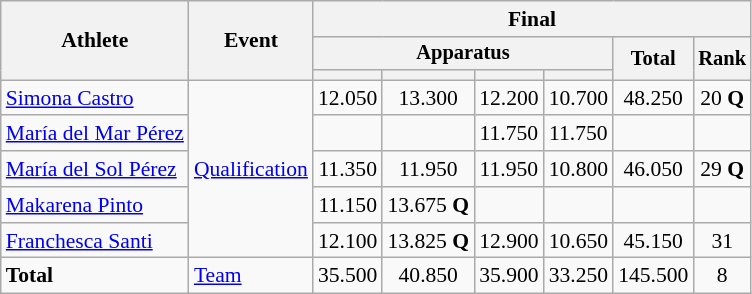<table class="wikitable" style="font-size:90%">
<tr>
<th rowspan=3>Athlete</th>
<th rowspan=3>Event</th>
<th colspan=6>Final</th>
</tr>
<tr style="font-size:95%">
<th colspan=4>Apparatus</th>
<th rowspan=2>Total</th>
<th rowspan=2>Rank</th>
</tr>
<tr style="font-size:95%">
<th></th>
<th></th>
<th></th>
<th></th>
</tr>
<tr align=center>
<td align=left><a href='#'>Simona Castro</a></td>
<td style="text-align:left;" rowspan="5"><a href='#'>Qualification</a></td>
<td>12.050</td>
<td>13.300</td>
<td>12.200</td>
<td>10.700</td>
<td>48.250</td>
<td>20 <strong>Q</strong></td>
</tr>
<tr align=center>
<td align=left><a href='#'>María del Mar Pérez</a></td>
<td></td>
<td></td>
<td>11.750</td>
<td>11.750</td>
<td></td>
<td></td>
</tr>
<tr align=center>
<td align=left><a href='#'>María del Sol Pérez</a></td>
<td>11.350</td>
<td>11.950</td>
<td>11.950</td>
<td>10.800</td>
<td>46.050</td>
<td>29 <strong>Q</strong></td>
</tr>
<tr align=center>
<td align=left><a href='#'>Makarena Pinto</a></td>
<td>11.150</td>
<td>13.675 <strong>Q</strong></td>
<td></td>
<td></td>
<td></td>
<td></td>
</tr>
<tr align=center>
<td align=left><a href='#'>Franchesca Santi</a></td>
<td>12.100</td>
<td>13.825 <strong>Q</strong></td>
<td>12.900</td>
<td>10.650</td>
<td>45.150</td>
<td>31</td>
</tr>
<tr align=center>
<td align=left><strong>Total</strong></td>
<td style="text-align:left;"><a href='#'>Team</a></td>
<td>35.500</td>
<td>40.850</td>
<td>35.900</td>
<td>33.250</td>
<td>145.500</td>
<td>8</td>
</tr>
</table>
